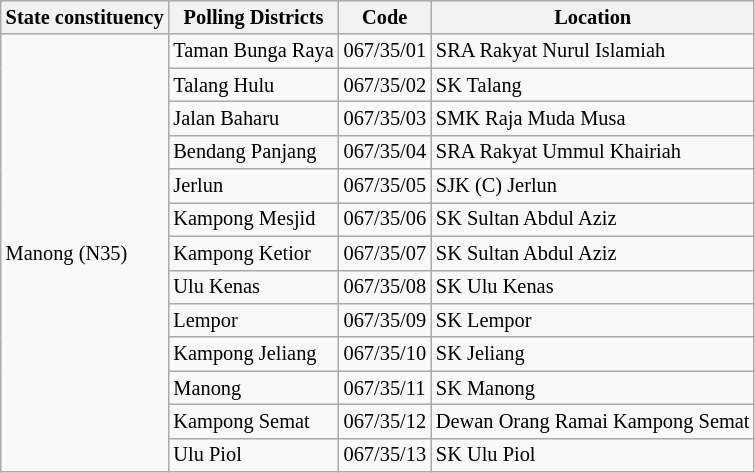<table class="wikitable sortable mw-collapsible" style="white-space:nowrap;font-size:85%">
<tr>
<th>State constituency</th>
<th>Polling Districts</th>
<th>Code</th>
<th>Location</th>
</tr>
<tr>
<td rowspan="13">Manong (N35)</td>
<td>Taman Bunga Raya</td>
<td>067/35/01</td>
<td>SRA Rakyat Nurul Islamiah</td>
</tr>
<tr>
<td>Talang Hulu</td>
<td>067/35/02</td>
<td>SK Talang</td>
</tr>
<tr>
<td>Jalan Baharu</td>
<td>067/35/03</td>
<td>SMK Raja Muda Musa</td>
</tr>
<tr>
<td>Bendang Panjang</td>
<td>067/35/04</td>
<td>SRA Rakyat Ummul Khairiah</td>
</tr>
<tr>
<td>Jerlun</td>
<td>067/35/05</td>
<td>SJK (C) Jerlun</td>
</tr>
<tr>
<td>Kampong Mesjid</td>
<td>067/35/06</td>
<td>SK Sultan Abdul Aziz</td>
</tr>
<tr>
<td>Kampong Ketior</td>
<td>067/35/07</td>
<td>SK Sultan Abdul Aziz</td>
</tr>
<tr>
<td>Ulu Kenas</td>
<td>067/35/08</td>
<td>SK Ulu Kenas</td>
</tr>
<tr>
<td>Lempor</td>
<td>067/35/09</td>
<td>SK Lempor</td>
</tr>
<tr>
<td>Kampong Jeliang</td>
<td>067/35/10</td>
<td>SK Jeliang</td>
</tr>
<tr>
<td>Manong</td>
<td>067/35/11</td>
<td>SK Manong</td>
</tr>
<tr>
<td>Kampong Semat</td>
<td>067/35/12</td>
<td>Dewan Orang Ramai Kampong Semat</td>
</tr>
<tr>
<td>Ulu Piol</td>
<td>067/35/13</td>
<td>SK Ulu Piol</td>
</tr>
</table>
